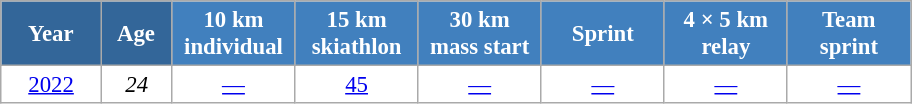<table class="wikitable" style="font-size:95%; text-align:center; border:grey solid 1px; border-collapse:collapse; background:#ffffff;">
<tr>
<th style="background-color:#369; color:white; width:60px;"> Year </th>
<th style="background-color:#369; color:white; width:40px;"> Age </th>
<th style="background-color:#4180be; color:white; width:75px;"> 10 km <br> individual </th>
<th style="background-color:#4180be; color:white; width:75px;"> 15 km <br> skiathlon </th>
<th style="background-color:#4180be; color:white; width:75px;"> 30 km <br> mass start </th>
<th style="background-color:#4180be; color:white; width:75px;"> Sprint </th>
<th style="background-color:#4180be; color:white; width:75px;"> 4 × 5 km <br> relay </th>
<th style="background-color:#4180be; color:white; width:75px;"> Team <br> sprint </th>
</tr>
<tr>
<td><a href='#'>2022</a></td>
<td><em>24</em></td>
<td><a href='#'>—</a></td>
<td><a href='#'>45</a></td>
<td><a href='#'>—</a></td>
<td><a href='#'>—</a></td>
<td><a href='#'>—</a></td>
<td><a href='#'>—</a></td>
</tr>
</table>
